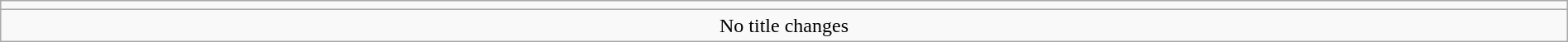<table class="wikitable" style="text-align:center; width:100%;">
<tr>
<td colspan=5><strong></strong></td>
</tr>
<tr>
<td colspan="5">No title changes</td>
</tr>
</table>
